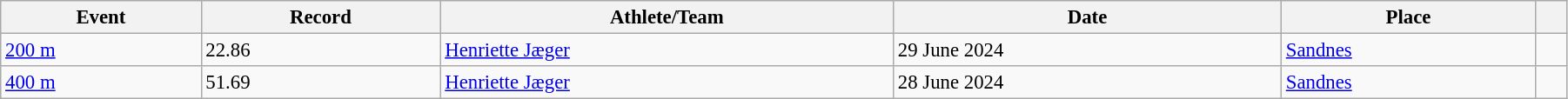<table class="wikitable" style="font-size:95%; width: 95%;">
<tr>
<th>Event</th>
<th>Record</th>
<th>Athlete/Team</th>
<th>Date</th>
<th>Place</th>
<th></th>
</tr>
<tr>
<td><a href='#'>200 m</a></td>
<td>22.86 </td>
<td><a href='#'>Henriette Jæger</a></td>
<td>29 June 2024</td>
<td><a href='#'>Sandnes</a></td>
<td></td>
</tr>
<tr>
<td><a href='#'>400 m</a></td>
<td>51.69</td>
<td><a href='#'>Henriette Jæger</a></td>
<td>28 June 2024</td>
<td><a href='#'>Sandnes</a></td>
<td></td>
</tr>
</table>
